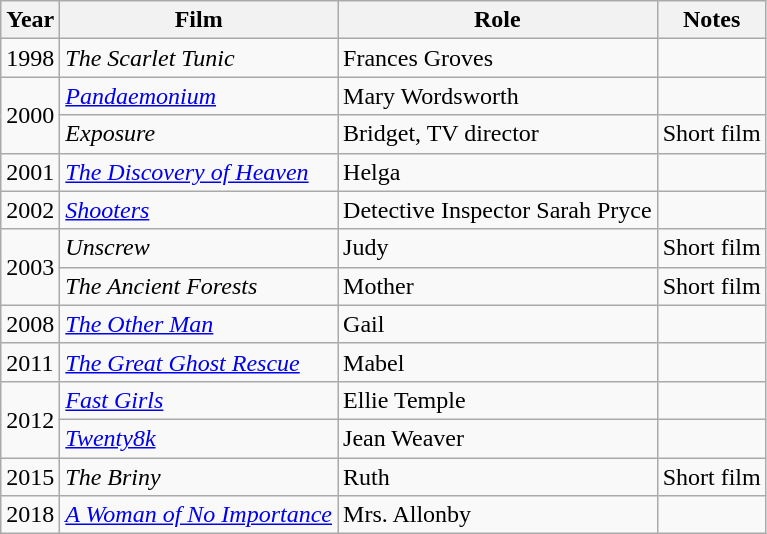<table class="wikitable">
<tr>
<th>Year</th>
<th>Film</th>
<th>Role</th>
<th>Notes</th>
</tr>
<tr>
<td>1998</td>
<td><em>The Scarlet Tunic</em></td>
<td>Frances Groves</td>
<td></td>
</tr>
<tr>
<td rowspan="2">2000</td>
<td><em><a href='#'>Pandaemonium</a></em></td>
<td>Mary Wordsworth</td>
<td></td>
</tr>
<tr>
<td><em>Exposure</em></td>
<td>Bridget, TV director</td>
<td>Short film</td>
</tr>
<tr>
<td>2001</td>
<td><em><a href='#'>The Discovery of Heaven</a></em></td>
<td>Helga</td>
<td></td>
</tr>
<tr>
<td>2002</td>
<td><a href='#'><em>Shooters</em></a></td>
<td>Detective Inspector Sarah Pryce</td>
<td></td>
</tr>
<tr>
<td rowspan="2">2003</td>
<td><em>Unscrew</em></td>
<td>Judy</td>
<td>Short film</td>
</tr>
<tr>
<td><em>The Ancient Forests</em></td>
<td>Mother</td>
<td>Short film</td>
</tr>
<tr>
<td>2008</td>
<td><a href='#'><em>The Other Man</em></a></td>
<td>Gail</td>
<td></td>
</tr>
<tr>
<td>2011</td>
<td><em><a href='#'>The Great Ghost Rescue</a></em></td>
<td>Mabel</td>
<td></td>
</tr>
<tr>
<td rowspan="2">2012</td>
<td><em><a href='#'>Fast Girls</a></em></td>
<td>Ellie Temple</td>
<td></td>
</tr>
<tr>
<td><em><a href='#'>Twenty8k</a></em></td>
<td>Jean Weaver</td>
<td></td>
</tr>
<tr>
<td>2015</td>
<td><em>The Briny</em></td>
<td>Ruth</td>
<td>Short film</td>
</tr>
<tr>
<td>2018</td>
<td><em><a href='#'>A Woman of No Importance</a></em></td>
<td>Mrs. Allonby</td>
<td></td>
</tr>
</table>
